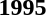<table>
<tr>
<td><strong>1995</strong><br></td>
</tr>
</table>
